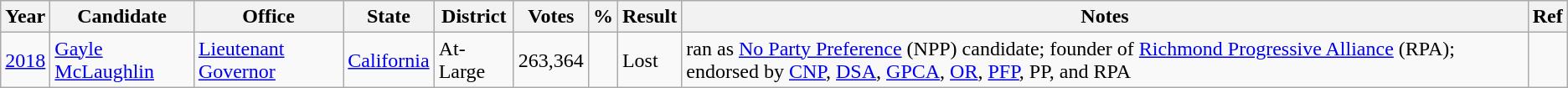<table class="wikitable sortable" style="font-size:100%">
<tr>
<th>Year</th>
<th>Candidate</th>
<th>Office</th>
<th>State</th>
<th>District</th>
<th>Votes</th>
<th>%</th>
<th>Result</th>
<th>Notes</th>
<th>Ref</th>
</tr>
<tr>
<td><a href='#'>2018</a></td>
<td><a href='#'>Gayle McLaughlin</a></td>
<td><a href='#'>Lieutenant Governor</a></td>
<td><a href='#'>California</a></td>
<td>At-Large</td>
<td>263,364</td>
<td></td>
<td> Lost</td>
<td>ran as <a href='#'>No Party Preference</a> (NPP) candidate; founder of <a href='#'>Richmond Progressive Alliance</a> (RPA); endorsed by <a href='#'>CNP</a>, <a href='#'>DSA</a>, <a href='#'>GPCA</a>, <a href='#'>OR</a>, <a href='#'>PFP</a>, PP, and RPA</td>
<td></td>
</tr>
</table>
